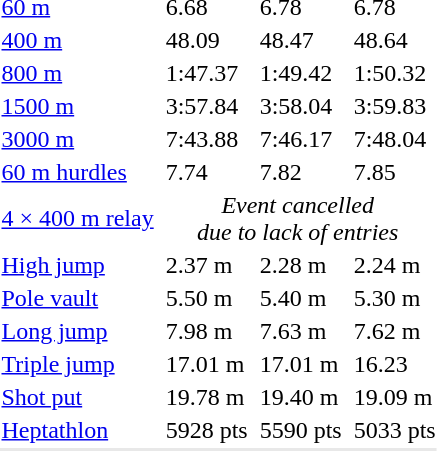<table>
<tr>
<td><a href='#'>60 m</a></td>
<td></td>
<td>6.68</td>
<td></td>
<td>6.78</td>
<td></td>
<td>6.78</td>
</tr>
<tr>
<td><a href='#'>400 m</a></td>
<td></td>
<td>48.09</td>
<td></td>
<td>48.47</td>
<td></td>
<td>48.64</td>
</tr>
<tr>
<td><a href='#'>800 m</a></td>
<td></td>
<td>1:47.37  </td>
<td></td>
<td>1:49.42 </td>
<td></td>
<td>1:50.32</td>
</tr>
<tr>
<td><a href='#'>1500 m</a></td>
<td></td>
<td>3:57.84 </td>
<td></td>
<td>3:58.04</td>
<td></td>
<td>3:59.83</td>
</tr>
<tr>
<td><a href='#'>3000 m</a></td>
<td></td>
<td>7:43.88</td>
<td></td>
<td>7:46.17</td>
<td></td>
<td>7:48.04</td>
</tr>
<tr>
<td><a href='#'>60 m hurdles</a></td>
<td></td>
<td>7.74 </td>
<td></td>
<td>7.82 </td>
<td></td>
<td>7.85</td>
</tr>
<tr>
<td><a href='#'>4 × 400 m relay</a></td>
<td colspan=6 align=center><em>Event cancelled</em><br><em>due to lack of entries</em></td>
</tr>
<tr>
<td><a href='#'>High jump</a></td>
<td></td>
<td>2.37 m </td>
<td></td>
<td>2.28 m</td>
<td></td>
<td>2.24 m</td>
</tr>
<tr>
<td><a href='#'>Pole vault</a></td>
<td></td>
<td>5.50 m</td>
<td></td>
<td>5.40 m</td>
<td></td>
<td>5.30 m</td>
</tr>
<tr>
<td><a href='#'>Long jump</a></td>
<td></td>
<td>7.98 m</td>
<td></td>
<td>7.63 m</td>
<td></td>
<td>7.62 m</td>
</tr>
<tr>
<td><a href='#'>Triple jump</a></td>
<td></td>
<td>17.01 m </td>
<td></td>
<td>17.01 m </td>
<td></td>
<td>16.23</td>
</tr>
<tr>
<td><a href='#'>Shot put</a></td>
<td></td>
<td>19.78 m </td>
<td></td>
<td>19.40 m</td>
<td></td>
<td>19.09 m</td>
</tr>
<tr>
<td><a href='#'>Heptathlon</a></td>
<td></td>
<td>5928 pts </td>
<td></td>
<td>5590 pts</td>
<td></td>
<td>5033 pts</td>
</tr>
<tr bgcolor= e8e8e8>
<td colspan=7></td>
</tr>
</table>
